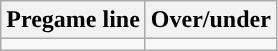<table class="wikitable">
<tr align="center">
<th>Pregame line</th>
<th>Over/under</th>
</tr>
<tr align="center">
<td></td>
<td></td>
</tr>
</table>
